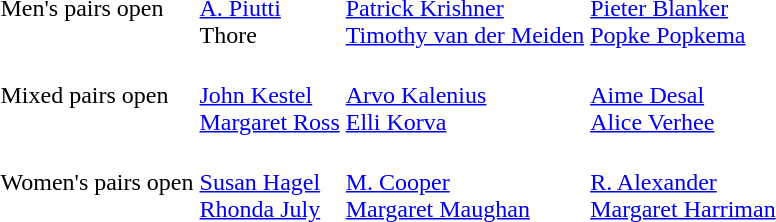<table>
<tr>
<td>Men's pairs open<br></td>
<td valign=top> <br> <a href='#'>A. Piutti</a> <br> Thore</td>
<td valign=top> <br> <a href='#'>Patrick Krishner</a> <br> <a href='#'>Timothy van der Meiden</a></td>
<td valign=top> <br> <a href='#'>Pieter Blanker</a> <br> <a href='#'>Popke Popkema</a></td>
</tr>
<tr>
<td>Mixed pairs open<br></td>
<td valign=top> <br> <a href='#'>John Kestel</a> <br> <a href='#'>Margaret Ross</a></td>
<td valign=top> <br> <a href='#'>Arvo Kalenius</a> <br> <a href='#'>Elli Korva</a></td>
<td valign=top> <br> <a href='#'>Aime Desal</a> <br> <a href='#'>Alice Verhee</a></td>
</tr>
<tr>
<td>Women's pairs open<br></td>
<td valign=top> <br> <a href='#'>Susan Hagel</a> <br> <a href='#'>Rhonda July</a></td>
<td valign=top> <br> <a href='#'>M. Cooper</a> <br> <a href='#'>Margaret Maughan</a></td>
<td valign=top> <br> <a href='#'>R. Alexander</a> <br> <a href='#'>Margaret Harriman</a></td>
</tr>
</table>
